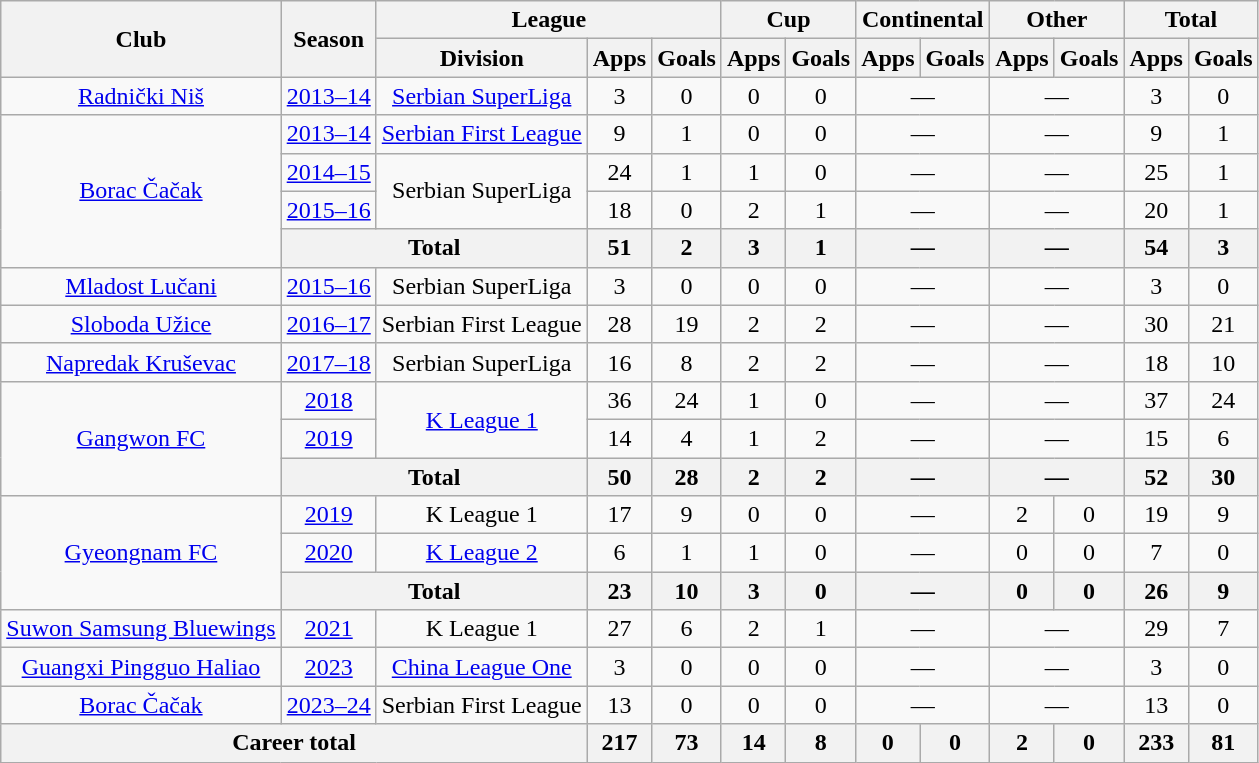<table class="wikitable" style="text-align:center">
<tr>
<th rowspan="2">Club</th>
<th rowspan="2">Season</th>
<th colspan="3">League</th>
<th colspan="2">Cup</th>
<th colspan="2">Continental</th>
<th colspan="2">Other</th>
<th colspan="2">Total</th>
</tr>
<tr>
<th>Division</th>
<th>Apps</th>
<th>Goals</th>
<th>Apps</th>
<th>Goals</th>
<th>Apps</th>
<th>Goals</th>
<th>Apps</th>
<th>Goals</th>
<th>Apps</th>
<th>Goals</th>
</tr>
<tr>
<td><a href='#'>Radnički Niš</a></td>
<td><a href='#'>2013–14</a></td>
<td><a href='#'>Serbian SuperLiga</a></td>
<td>3</td>
<td>0</td>
<td>0</td>
<td>0</td>
<td colspan="2">—</td>
<td colspan="2">—</td>
<td>3</td>
<td>0</td>
</tr>
<tr>
<td rowspan="4"><a href='#'>Borac Čačak</a></td>
<td><a href='#'>2013–14</a></td>
<td><a href='#'>Serbian First League</a></td>
<td>9</td>
<td>1</td>
<td>0</td>
<td>0</td>
<td colspan="2">—</td>
<td colspan="2">—</td>
<td>9</td>
<td>1</td>
</tr>
<tr>
<td><a href='#'>2014–15</a></td>
<td rowspan="2">Serbian SuperLiga</td>
<td>24</td>
<td>1</td>
<td>1</td>
<td>0</td>
<td colspan="2">—</td>
<td colspan="2">—</td>
<td>25</td>
<td>1</td>
</tr>
<tr>
<td><a href='#'>2015–16</a></td>
<td>18</td>
<td>0</td>
<td>2</td>
<td>1</td>
<td colspan="2">—</td>
<td colspan="2">—</td>
<td>20</td>
<td>1</td>
</tr>
<tr>
<th colspan="2">Total</th>
<th>51</th>
<th>2</th>
<th>3</th>
<th>1</th>
<th colspan="2">—</th>
<th colspan="2">—</th>
<th>54</th>
<th>3</th>
</tr>
<tr>
<td><a href='#'>Mladost Lučani</a></td>
<td><a href='#'>2015–16</a></td>
<td>Serbian SuperLiga</td>
<td>3</td>
<td>0</td>
<td>0</td>
<td>0</td>
<td colspan="2">—</td>
<td colspan="2">—</td>
<td>3</td>
<td>0</td>
</tr>
<tr>
<td><a href='#'>Sloboda Užice</a></td>
<td><a href='#'>2016–17</a></td>
<td>Serbian First League</td>
<td>28</td>
<td>19</td>
<td>2</td>
<td>2</td>
<td colspan="2">—</td>
<td colspan="2">—</td>
<td>30</td>
<td>21</td>
</tr>
<tr>
<td><a href='#'>Napredak Kruševac</a></td>
<td><a href='#'>2017–18</a></td>
<td>Serbian SuperLiga</td>
<td>16</td>
<td>8</td>
<td>2</td>
<td>2</td>
<td colspan="2">—</td>
<td colspan="2">—</td>
<td>18</td>
<td>10</td>
</tr>
<tr>
<td rowspan="3"><a href='#'>Gangwon FC</a></td>
<td><a href='#'>2018</a></td>
<td rowspan="2"><a href='#'>K League 1</a></td>
<td>36</td>
<td>24</td>
<td>1</td>
<td>0</td>
<td colspan="2">—</td>
<td colspan="2">—</td>
<td>37</td>
<td>24</td>
</tr>
<tr>
<td><a href='#'>2019</a></td>
<td>14</td>
<td>4</td>
<td>1</td>
<td>2</td>
<td colspan="2">—</td>
<td colspan="2">—</td>
<td>15</td>
<td>6</td>
</tr>
<tr>
<th colspan="2">Total</th>
<th>50</th>
<th>28</th>
<th>2</th>
<th>2</th>
<th colspan="2">—</th>
<th colspan="2">—</th>
<th>52</th>
<th>30</th>
</tr>
<tr>
<td rowspan="3"><a href='#'>Gyeongnam FC</a></td>
<td><a href='#'>2019</a></td>
<td>K League 1</td>
<td>17</td>
<td>9</td>
<td>0</td>
<td>0</td>
<td colspan="2">—</td>
<td>2</td>
<td>0</td>
<td>19</td>
<td>9</td>
</tr>
<tr>
<td><a href='#'>2020</a></td>
<td><a href='#'>K League 2</a></td>
<td>6</td>
<td>1</td>
<td>1</td>
<td>0</td>
<td colspan="2">—</td>
<td>0</td>
<td>0</td>
<td>7</td>
<td>0</td>
</tr>
<tr>
<th colspan="2">Total</th>
<th>23</th>
<th>10</th>
<th>3</th>
<th>0</th>
<th colspan="2">—</th>
<th>0</th>
<th>0</th>
<th>26</th>
<th>9</th>
</tr>
<tr>
<td><a href='#'>Suwon Samsung Bluewings</a></td>
<td><a href='#'>2021</a></td>
<td>K League 1</td>
<td>27</td>
<td>6</td>
<td>2</td>
<td>1</td>
<td colspan="2">—</td>
<td colspan="2">—</td>
<td>29</td>
<td>7</td>
</tr>
<tr>
<td><a href='#'>Guangxi Pingguo Haliao</a></td>
<td><a href='#'>2023</a></td>
<td><a href='#'>China League One</a></td>
<td>3</td>
<td>0</td>
<td>0</td>
<td>0</td>
<td colspan="2">—</td>
<td colspan="2">—</td>
<td>3</td>
<td>0</td>
</tr>
<tr>
<td><a href='#'>Borac Čačak</a></td>
<td><a href='#'>2023–24</a></td>
<td>Serbian First League</td>
<td>13</td>
<td>0</td>
<td>0</td>
<td>0</td>
<td colspan="2">—</td>
<td colspan="2">—</td>
<td>13</td>
<td>0</td>
</tr>
<tr>
<th colspan="3">Career total</th>
<th>217</th>
<th>73</th>
<th>14</th>
<th>8</th>
<th>0</th>
<th>0</th>
<th>2</th>
<th>0</th>
<th>233</th>
<th>81</th>
</tr>
</table>
